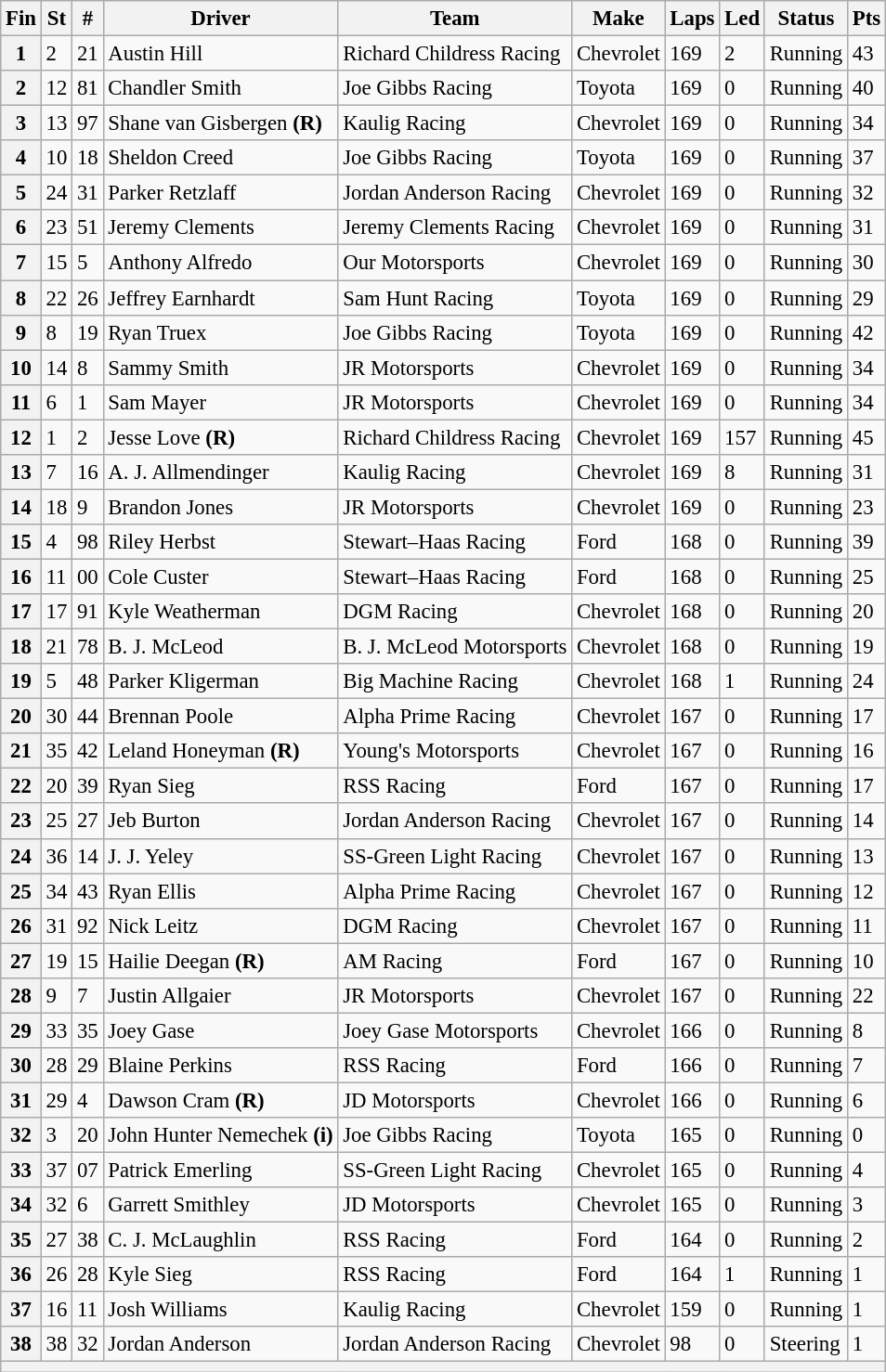<table class="wikitable" style="font-size:95%">
<tr>
<th>Fin</th>
<th>St</th>
<th>#</th>
<th>Driver</th>
<th>Team</th>
<th>Make</th>
<th>Laps</th>
<th>Led</th>
<th>Status</th>
<th>Pts</th>
</tr>
<tr>
<th>1</th>
<td>2</td>
<td>21</td>
<td>Austin Hill</td>
<td>Richard Childress Racing</td>
<td>Chevrolet</td>
<td>169</td>
<td>2</td>
<td>Running</td>
<td>43</td>
</tr>
<tr>
<th>2</th>
<td>12</td>
<td>81</td>
<td>Chandler Smith</td>
<td>Joe Gibbs Racing</td>
<td>Toyota</td>
<td>169</td>
<td>0</td>
<td>Running</td>
<td>40</td>
</tr>
<tr>
<th>3</th>
<td>13</td>
<td>97</td>
<td>Shane van Gisbergen <strong>(R)</strong></td>
<td>Kaulig Racing</td>
<td>Chevrolet</td>
<td>169</td>
<td>0</td>
<td>Running</td>
<td>34</td>
</tr>
<tr>
<th>4</th>
<td>10</td>
<td>18</td>
<td>Sheldon Creed</td>
<td>Joe Gibbs Racing</td>
<td>Toyota</td>
<td>169</td>
<td>0</td>
<td>Running</td>
<td>37</td>
</tr>
<tr>
<th>5</th>
<td>24</td>
<td>31</td>
<td>Parker Retzlaff</td>
<td>Jordan Anderson Racing</td>
<td>Chevrolet</td>
<td>169</td>
<td>0</td>
<td>Running</td>
<td>32</td>
</tr>
<tr>
<th>6</th>
<td>23</td>
<td>51</td>
<td>Jeremy Clements</td>
<td>Jeremy Clements Racing</td>
<td>Chevrolet</td>
<td>169</td>
<td>0</td>
<td>Running</td>
<td>31</td>
</tr>
<tr>
<th>7</th>
<td>15</td>
<td>5</td>
<td>Anthony Alfredo</td>
<td>Our Motorsports</td>
<td>Chevrolet</td>
<td>169</td>
<td>0</td>
<td>Running</td>
<td>30</td>
</tr>
<tr>
<th>8</th>
<td>22</td>
<td>26</td>
<td>Jeffrey Earnhardt</td>
<td>Sam Hunt Racing</td>
<td>Toyota</td>
<td>169</td>
<td>0</td>
<td>Running</td>
<td>29</td>
</tr>
<tr>
<th>9</th>
<td>8</td>
<td>19</td>
<td>Ryan Truex</td>
<td>Joe Gibbs Racing</td>
<td>Toyota</td>
<td>169</td>
<td>0</td>
<td>Running</td>
<td>42</td>
</tr>
<tr>
<th>10</th>
<td>14</td>
<td>8</td>
<td>Sammy Smith</td>
<td>JR Motorsports</td>
<td>Chevrolet</td>
<td>169</td>
<td>0</td>
<td>Running</td>
<td>34</td>
</tr>
<tr>
<th>11</th>
<td>6</td>
<td>1</td>
<td>Sam Mayer</td>
<td>JR Motorsports</td>
<td>Chevrolet</td>
<td>169</td>
<td>0</td>
<td>Running</td>
<td>34</td>
</tr>
<tr>
<th>12</th>
<td>1</td>
<td>2</td>
<td>Jesse Love <strong>(R)</strong></td>
<td>Richard Childress Racing</td>
<td>Chevrolet</td>
<td>169</td>
<td>157</td>
<td>Running</td>
<td>45</td>
</tr>
<tr>
<th>13</th>
<td>7</td>
<td>16</td>
<td>A. J. Allmendinger</td>
<td>Kaulig Racing</td>
<td>Chevrolet</td>
<td>169</td>
<td>8</td>
<td>Running</td>
<td>31</td>
</tr>
<tr>
<th>14</th>
<td>18</td>
<td>9</td>
<td>Brandon Jones</td>
<td>JR Motorsports</td>
<td>Chevrolet</td>
<td>169</td>
<td>0</td>
<td>Running</td>
<td>23</td>
</tr>
<tr>
<th>15</th>
<td>4</td>
<td>98</td>
<td>Riley Herbst</td>
<td>Stewart–Haas Racing</td>
<td>Ford</td>
<td>168</td>
<td>0</td>
<td>Running</td>
<td>39</td>
</tr>
<tr>
<th>16</th>
<td>11</td>
<td>00</td>
<td>Cole Custer</td>
<td>Stewart–Haas Racing</td>
<td>Ford</td>
<td>168</td>
<td>0</td>
<td>Running</td>
<td>25</td>
</tr>
<tr>
<th>17</th>
<td>17</td>
<td>91</td>
<td>Kyle Weatherman</td>
<td>DGM Racing</td>
<td>Chevrolet</td>
<td>168</td>
<td>0</td>
<td>Running</td>
<td>20</td>
</tr>
<tr>
<th>18</th>
<td>21</td>
<td>78</td>
<td>B. J. McLeod</td>
<td>B. J. McLeod Motorsports</td>
<td>Chevrolet</td>
<td>168</td>
<td>0</td>
<td>Running</td>
<td>19</td>
</tr>
<tr>
<th>19</th>
<td>5</td>
<td>48</td>
<td>Parker Kligerman</td>
<td>Big Machine Racing</td>
<td>Chevrolet</td>
<td>168</td>
<td>1</td>
<td>Running</td>
<td>24</td>
</tr>
<tr>
<th>20</th>
<td>30</td>
<td>44</td>
<td>Brennan Poole</td>
<td>Alpha Prime Racing</td>
<td>Chevrolet</td>
<td>167</td>
<td>0</td>
<td>Running</td>
<td>17</td>
</tr>
<tr>
<th>21</th>
<td>35</td>
<td>42</td>
<td>Leland Honeyman <strong>(R)</strong></td>
<td>Young's Motorsports</td>
<td>Chevrolet</td>
<td>167</td>
<td>0</td>
<td>Running</td>
<td>16</td>
</tr>
<tr>
<th>22</th>
<td>20</td>
<td>39</td>
<td>Ryan Sieg</td>
<td>RSS Racing</td>
<td>Ford</td>
<td>167</td>
<td>0</td>
<td>Running</td>
<td>17</td>
</tr>
<tr>
<th>23</th>
<td>25</td>
<td>27</td>
<td>Jeb Burton</td>
<td>Jordan Anderson Racing</td>
<td>Chevrolet</td>
<td>167</td>
<td>0</td>
<td>Running</td>
<td>14</td>
</tr>
<tr>
<th>24</th>
<td>36</td>
<td>14</td>
<td>J. J. Yeley</td>
<td>SS-Green Light Racing</td>
<td>Chevrolet</td>
<td>167</td>
<td>0</td>
<td>Running</td>
<td>13</td>
</tr>
<tr>
<th>25</th>
<td>34</td>
<td>43</td>
<td>Ryan Ellis</td>
<td>Alpha Prime Racing</td>
<td>Chevrolet</td>
<td>167</td>
<td>0</td>
<td>Running</td>
<td>12</td>
</tr>
<tr>
<th>26</th>
<td>31</td>
<td>92</td>
<td>Nick Leitz</td>
<td>DGM Racing</td>
<td>Chevrolet</td>
<td>167</td>
<td>0</td>
<td>Running</td>
<td>11</td>
</tr>
<tr>
<th>27</th>
<td>19</td>
<td>15</td>
<td>Hailie Deegan <strong>(R)</strong></td>
<td>AM Racing</td>
<td>Ford</td>
<td>167</td>
<td>0</td>
<td>Running</td>
<td>10</td>
</tr>
<tr>
<th>28</th>
<td>9</td>
<td>7</td>
<td>Justin Allgaier</td>
<td>JR Motorsports</td>
<td>Chevrolet</td>
<td>167</td>
<td>0</td>
<td>Running</td>
<td>22</td>
</tr>
<tr>
<th>29</th>
<td>33</td>
<td>35</td>
<td>Joey Gase</td>
<td>Joey Gase Motorsports</td>
<td>Chevrolet</td>
<td>166</td>
<td>0</td>
<td>Running</td>
<td>8</td>
</tr>
<tr>
<th>30</th>
<td>28</td>
<td>29</td>
<td>Blaine Perkins</td>
<td>RSS Racing</td>
<td>Ford</td>
<td>166</td>
<td>0</td>
<td>Running</td>
<td>7</td>
</tr>
<tr>
<th>31</th>
<td>29</td>
<td>4</td>
<td>Dawson Cram <strong>(R)</strong></td>
<td>JD Motorsports</td>
<td>Chevrolet</td>
<td>166</td>
<td>0</td>
<td>Running</td>
<td>6</td>
</tr>
<tr>
<th>32</th>
<td>3</td>
<td>20</td>
<td>John Hunter Nemechek <strong>(i)</strong></td>
<td>Joe Gibbs Racing</td>
<td>Toyota</td>
<td>165</td>
<td>0</td>
<td>Running</td>
<td>0</td>
</tr>
<tr>
<th>33</th>
<td>37</td>
<td>07</td>
<td>Patrick Emerling</td>
<td>SS-Green Light Racing</td>
<td>Chevrolet</td>
<td>165</td>
<td>0</td>
<td>Running</td>
<td>4</td>
</tr>
<tr>
<th>34</th>
<td>32</td>
<td>6</td>
<td>Garrett Smithley</td>
<td>JD Motorsports</td>
<td>Chevrolet</td>
<td>165</td>
<td>0</td>
<td>Running</td>
<td>3</td>
</tr>
<tr>
<th>35</th>
<td>27</td>
<td>38</td>
<td>C. J. McLaughlin</td>
<td>RSS Racing</td>
<td>Ford</td>
<td>164</td>
<td>0</td>
<td>Running</td>
<td>2</td>
</tr>
<tr>
<th>36</th>
<td>26</td>
<td>28</td>
<td>Kyle Sieg</td>
<td>RSS Racing</td>
<td>Ford</td>
<td>164</td>
<td>1</td>
<td>Running</td>
<td>1</td>
</tr>
<tr>
<th>37</th>
<td>16</td>
<td>11</td>
<td>Josh Williams</td>
<td>Kaulig Racing</td>
<td>Chevrolet</td>
<td>159</td>
<td>0</td>
<td>Running</td>
<td>1</td>
</tr>
<tr>
<th>38</th>
<td>38</td>
<td>32</td>
<td>Jordan Anderson</td>
<td>Jordan Anderson Racing</td>
<td>Chevrolet</td>
<td>98</td>
<td>0</td>
<td>Steering</td>
<td>1</td>
</tr>
<tr>
<th colspan="10"></th>
</tr>
</table>
